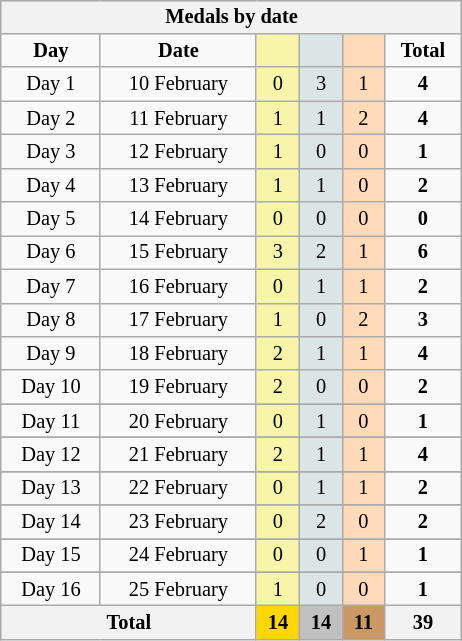<table class="wikitable" style="font-size:85%; float:right; clear:right; min-width:308px">
<tr bgcolor=efefef>
<th colspan=6>Medals by date</th>
</tr>
<tr align=center>
<td><strong>Day</strong></td>
<td><strong>Date</strong></td>
<td bgcolor=#f7f6a8></td>
<td bgcolor=#dce5e5></td>
<td bgcolor=#ffdab9></td>
<td><strong>Total</strong></td>
</tr>
<tr align=center>
<td>Day 1</td>
<td>10 February</td>
<td bgcolor=F7F6A8>0</td>
<td bgcolor=DCE5E5>3</td>
<td bgcolor=FFDAB9>1</td>
<td><strong>4</strong></td>
</tr>
<tr align=center>
<td>Day 2</td>
<td>11 February</td>
<td bgcolor=F7F6A8>1</td>
<td bgcolor=DCE5E5>1</td>
<td bgcolor=FFDAB9>2</td>
<td><strong>4</strong></td>
</tr>
<tr align=center>
<td>Day 3</td>
<td>12 February</td>
<td bgcolor=F7F6A8>1</td>
<td bgcolor=DCE5E5>0</td>
<td bgcolor=FFDAB9>0</td>
<td><strong>1</strong></td>
</tr>
<tr align=center>
<td>Day 4</td>
<td>13 February</td>
<td bgcolor=F7F6A8>1</td>
<td bgcolor=DCE5E5>1</td>
<td bgcolor=FFDAB9>0</td>
<td><strong>2</strong></td>
</tr>
<tr align=center>
<td>Day 5</td>
<td>14 February</td>
<td bgcolor=F7F6A8>0</td>
<td bgcolor=DCE5E5>0</td>
<td bgcolor=FFDAB9>0</td>
<td><strong>0</strong></td>
</tr>
<tr align=center>
<td>Day 6</td>
<td>15 February</td>
<td bgcolor=F7F6A8>3</td>
<td bgcolor=DCE5E5>2</td>
<td bgcolor=FFDAB9>1</td>
<td><strong>6</strong></td>
</tr>
<tr align=center>
<td>Day 7</td>
<td>16 February</td>
<td bgcolor=F7F6A8>0</td>
<td bgcolor=DCE5E5>1</td>
<td bgcolor=FFDAB9>1</td>
<td><strong>2</strong></td>
</tr>
<tr align=center>
<td>Day 8</td>
<td>17 February</td>
<td bgcolor=F7F6A8>1</td>
<td bgcolor=DCE5E5>0</td>
<td bgcolor=FFDAB9>2</td>
<td><strong>3</strong></td>
</tr>
<tr align=center>
<td>Day 9</td>
<td>18 February</td>
<td bgcolor=F7F6A8>2</td>
<td bgcolor=DCE5E5>1</td>
<td bgcolor=FFDAB9>1</td>
<td><strong>4</strong></td>
</tr>
<tr align=center>
<td>Day 10</td>
<td>19 February</td>
<td bgcolor=F7F6A8>2</td>
<td bgcolor=DCE5E5>0</td>
<td bgcolor=FFDAB9>0</td>
<td><strong>2</strong></td>
</tr>
<tr>
</tr>
<tr align=center>
<td>Day 11</td>
<td>20 February</td>
<td bgcolor=F7F6A8>0</td>
<td bgcolor=DCE5E5>1</td>
<td bgcolor=FFDAB9>0</td>
<td><strong>1</strong></td>
</tr>
<tr>
</tr>
<tr align=center>
<td>Day 12</td>
<td>21 February</td>
<td bgcolor=F7F6A8>2</td>
<td bgcolor=DCE5E5>1</td>
<td bgcolor=FFDAB9>1</td>
<td><strong>4</strong></td>
</tr>
<tr>
</tr>
<tr align=center>
<td>Day 13</td>
<td>22 February</td>
<td bgcolor=F7F6A8>0</td>
<td bgcolor=DCE5E5>1</td>
<td bgcolor=FFDAB9>1</td>
<td><strong>2</strong></td>
</tr>
<tr>
</tr>
<tr align=center>
<td>Day 14</td>
<td>23 February</td>
<td bgcolor=F7F6A8>0</td>
<td bgcolor=DCE5E5>2</td>
<td bgcolor=FFDAB9>0</td>
<td><strong>2</strong></td>
</tr>
<tr>
</tr>
<tr align=center>
<td>Day 15</td>
<td>24 February</td>
<td bgcolor=F7F6A8>0</td>
<td bgcolor=DCE5E5>0</td>
<td bgcolor=FFDAB9>1</td>
<td><strong>1</strong></td>
</tr>
<tr>
</tr>
<tr align=center>
<td>Day 16</td>
<td>25 February</td>
<td bgcolor=F7F6A8>1</td>
<td bgcolor=DCE5E5>0</td>
<td bgcolor=FFDAB9>0</td>
<td><strong>1</strong></td>
</tr>
<tr>
<th colspan=2>Total</th>
<th style="background:gold">14</th>
<th style="background:silver">14</th>
<th style="background:#c96">11</th>
<th>39</th>
</tr>
</table>
